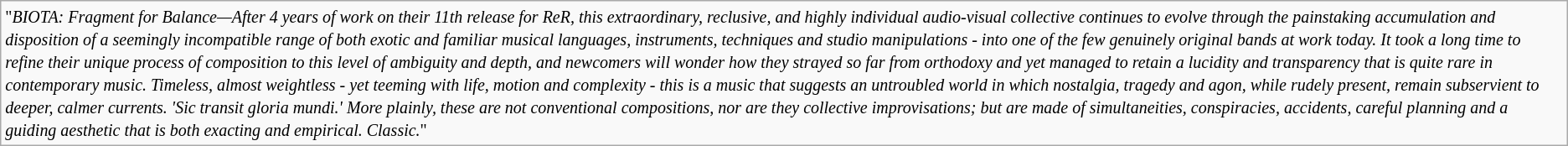<table class="wikitable">
<tr>
<td><small>"<em>BIOTA: Fragment for Balance—After 4 years of work on their 11th release for ReR, this extraordinary, reclusive, and highly individual audio-visual collective continues to evolve through the painstaking accumulation and disposition of a seemingly incompatible range of both exotic and familiar musical languages, instruments, techniques and studio manipulations - into one of the few genuinely original bands at work today. It took a long time to refine their unique process of composition to this level of ambiguity and depth, and newcomers will wonder how they strayed so far from orthodoxy and yet managed to retain a lucidity and transparency that is quite rare in contemporary music. Timeless, almost weightless - yet teeming with life, motion and complexity - this is a music that suggests an untroubled world in which nostalgia, tragedy and agon, while rudely present, remain subservient to deeper, calmer currents. 'Sic transit gloria mundi.' More plainly, these are not conventional compositions, nor are they collective improvisations; but are made of simultaneities, conspiracies, accidents, careful planning and a guiding aesthetic that is both exacting and empirical. Classic.</em>"</small></td>
</tr>
</table>
